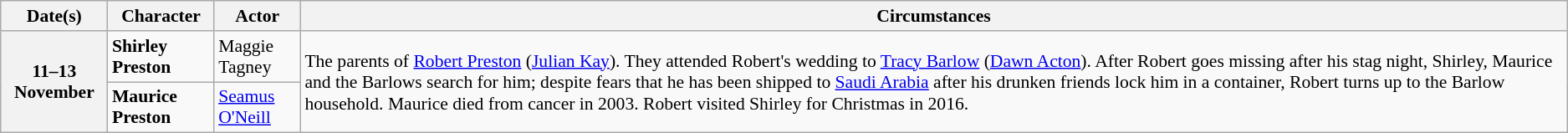<table class="wikitable plainrowheaders" style="font-size:90%">
<tr>
<th scope="col">Date(s)</th>
<th scope="col">Character</th>
<th scope="col">Actor</th>
<th scope="col">Circumstances</th>
</tr>
<tr>
<th scope="row" rowspan="2">11–13 November</th>
<td><strong>Shirley Preston</strong></td>
<td>Maggie Tagney</td>
<td rowspan=2>The parents of <a href='#'>Robert Preston</a> (<a href='#'>Julian Kay</a>). They attended Robert's wedding to <a href='#'>Tracy Barlow</a> (<a href='#'>Dawn Acton</a>). After Robert goes missing after his stag night, Shirley, Maurice and the Barlows search for him; despite fears that he has been shipped to <a href='#'>Saudi Arabia</a> after his drunken friends lock him in a container, Robert turns up to the Barlow household. Maurice died from cancer in 2003. Robert visited Shirley for Christmas in 2016.</td>
</tr>
<tr>
<td><strong>Maurice Preston</strong></td>
<td><a href='#'>Seamus O'Neill</a></td>
</tr>
</table>
